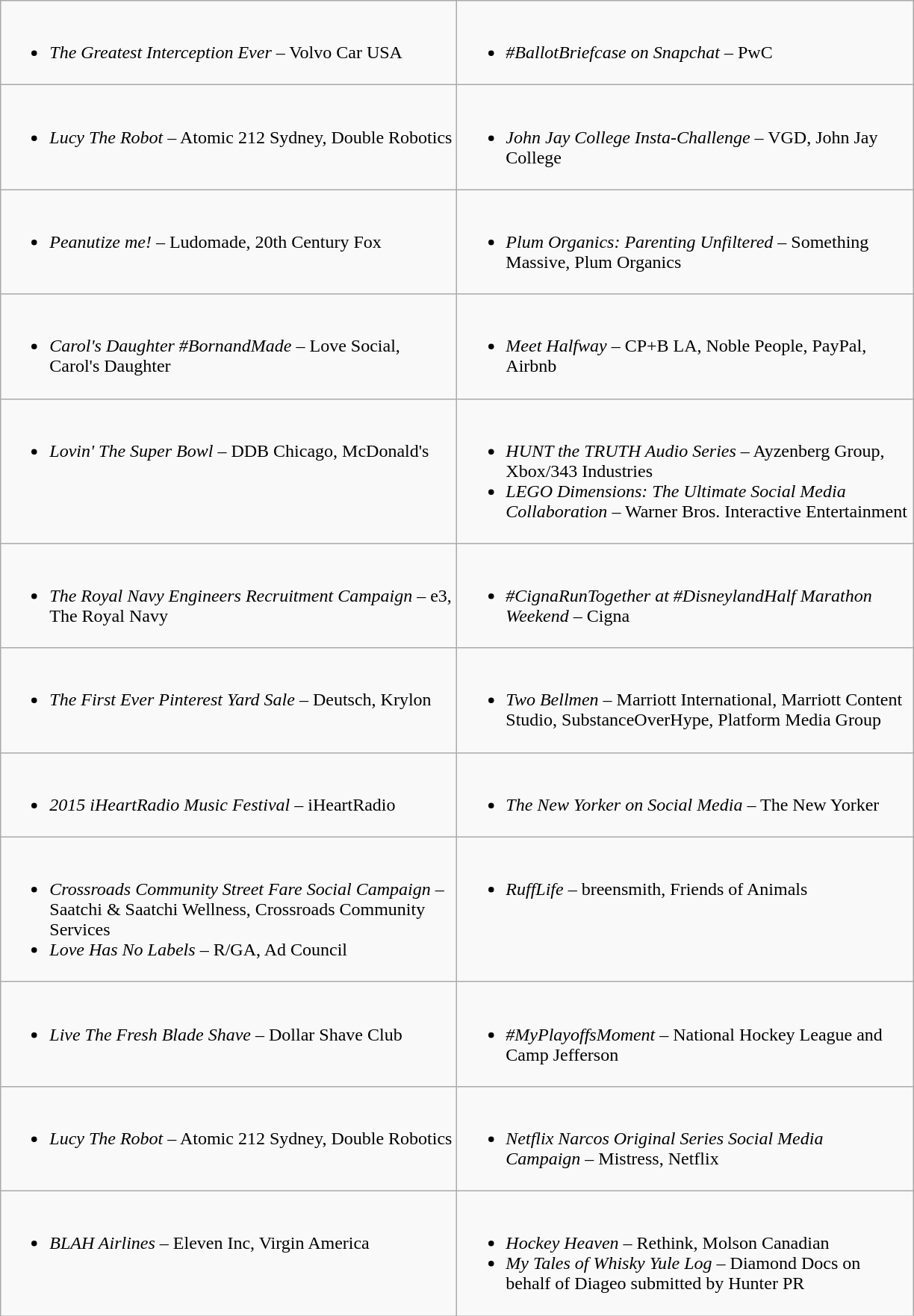<table class=wikitable>
<tr>
<td valign="top" width="400px"><br><ul><li><em>The Greatest Interception Ever</em> – Volvo Car USA</li></ul></td>
<td valign="top" width="400px"><br><ul><li><em>#BallotBriefcase on Snapchat</em> – PwC</li></ul></td>
</tr>
<tr>
<td valign="top" width="400px"><br><ul><li><em>Lucy The Robot</em> – Atomic 212 Sydney, Double Robotics</li></ul></td>
<td valign="top" width="400px"><br><ul><li><em>John Jay College Insta-Challenge</em> – VGD, John Jay College</li></ul></td>
</tr>
<tr>
<td valign="top" width="400px"><br><ul><li><em>Peanutize me!</em> – Ludomade, 20th Century Fox</li></ul></td>
<td valign="top" width="400px"><br><ul><li><em>Plum Organics: Parenting Unfiltered</em> – Something Massive, Plum Organics</li></ul></td>
</tr>
<tr>
<td valign="top" width="400px"><br><ul><li><em>Carol's Daughter #BornandMade</em> – Love Social, Carol's Daughter</li></ul></td>
<td valign="top" width="400px"><br><ul><li><em>Meet Halfway</em> – CP+B LA, Noble People, PayPal, Airbnb</li></ul></td>
</tr>
<tr>
<td valign="top" width="400px"><br><ul><li><em>Lovin' The Super Bowl</em> – DDB Chicago, McDonald's</li></ul></td>
<td valign="top" width="400px"><br><ul><li><em>HUNT the TRUTH Audio Series</em> – Ayzenberg Group, Xbox/343 Industries</li><li><em>LEGO Dimensions: The Ultimate Social Media Collaboration</em> – Warner Bros. Interactive Entertainment</li></ul></td>
</tr>
<tr>
<td valign="top" width="400px"><br><ul><li><em>The Royal Navy Engineers Recruitment Campaign</em> – e3, The Royal Navy</li></ul></td>
<td valign="top" width="400px"><br><ul><li><em>#CignaRunTogether at #DisneylandHalf Marathon Weekend</em> – Cigna</li></ul></td>
</tr>
<tr>
<td valign="top" width="400px"><br><ul><li><em>The First Ever Pinterest Yard Sale</em> – Deutsch, Krylon</li></ul></td>
<td valign="top" width="400px"><br><ul><li><em>Two Bellmen</em> – Marriott International, Marriott Content Studio, SubstanceOverHype, Platform Media Group</li></ul></td>
</tr>
<tr>
<td valign="top" width="400px"><br><ul><li><em>2015 iHeartRadio Music Festival</em> – iHeartRadio</li></ul></td>
<td valign="top" width="400px"><br><ul><li><em>The New Yorker on Social Media</em> – The New Yorker</li></ul></td>
</tr>
<tr>
<td valign="top" width="400px"><br><ul><li><em>Crossroads Community Street Fare Social Campaign</em> – Saatchi & Saatchi Wellness, Crossroads Community Services</li><li><em>Love Has No Labels</em> – R/GA, Ad Council</li></ul></td>
<td valign="top" width="400px"><br><ul><li><em>RuffLife</em> – breensmith, Friends of Animals</li></ul></td>
</tr>
<tr>
<td valign="top" width="400px"><br><ul><li><em>Live The Fresh Blade Shave</em> – Dollar Shave Club</li></ul></td>
<td valign="top" width="400px"><br><ul><li><em>#MyPlayoffsMoment</em> – National Hockey League and Camp Jefferson</li></ul></td>
</tr>
<tr>
<td valign="top" width="400px"><br><ul><li><em>Lucy The Robot</em> – Atomic 212 Sydney, Double Robotics</li></ul></td>
<td valign="top" width="400px"><br><ul><li><em>Netflix Narcos Original Series Social Media Campaign</em> – Mistress, Netflix</li></ul></td>
</tr>
<tr>
<td valign="top" width="400px"><br><ul><li><em>BLAH Airlines</em> – Eleven Inc, Virgin America</li></ul></td>
<td valign="top" width="400px"><br><ul><li><em>Hockey Heaven</em> – Rethink, Molson Canadian</li><li><em>My Tales of Whisky Yule Log</em> – Diamond Docs on behalf of Diageo submitted by Hunter PR</li></ul></td>
</tr>
</table>
